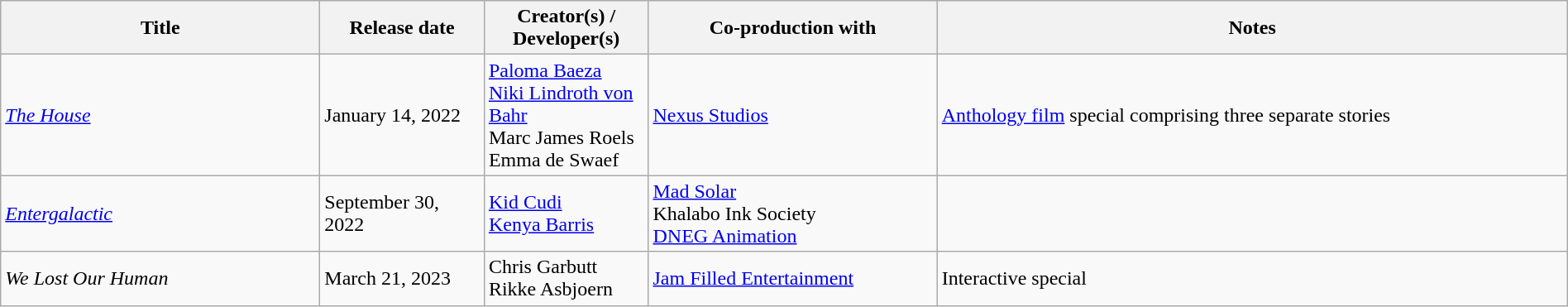<table class="wikitable" style="width:100%;">
<tr>
<th width = 250px>Title</th>
<th width = 125px>Release date</th>
<th width = 125px>Creator(s) / Developer(s)</th>
<th>Co-production with</th>
<th>Notes</th>
</tr>
<tr>
<td><em><a href='#'>The House</a></em></td>
<td>January 14, 2022</td>
<td><a href='#'>Paloma Baeza</a><br><a href='#'>Niki Lindroth von Bahr</a><br>Marc James Roels<br>Emma de Swaef</td>
<td><a href='#'>Nexus Studios</a></td>
<td><a href='#'>Anthology film</a> special comprising three separate stories</td>
</tr>
<tr>
<td><em><a href='#'>Entergalactic</a></em></td>
<td>September 30, 2022</td>
<td><a href='#'>Kid Cudi</a><br><a href='#'>Kenya Barris</a></td>
<td><a href='#'>Mad Solar</a><br>Khalabo Ink Society<br><a href='#'>DNEG Animation</a></td>
<td></td>
</tr>
<tr>
<td><em>We Lost Our Human</em></td>
<td>March 21, 2023</td>
<td>Chris Garbutt<br>Rikke Asbjoern</td>
<td><a href='#'>Jam Filled Entertainment</a></td>
<td>Interactive special</td>
</tr>
</table>
